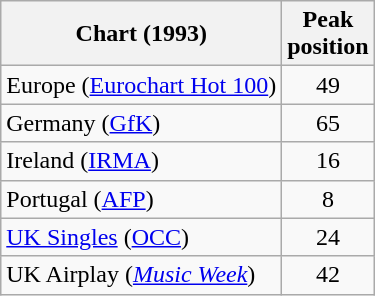<table class="wikitable sortable">
<tr>
<th>Chart (1993)</th>
<th>Peak<br>position</th>
</tr>
<tr>
<td>Europe (<a href='#'>Eurochart Hot 100</a>)</td>
<td style="text-align:center;">49</td>
</tr>
<tr>
<td>Germany (<a href='#'>GfK</a>)</td>
<td style="text-align:center;">65</td>
</tr>
<tr>
<td>Ireland (<a href='#'>IRMA</a>)</td>
<td style="text-align:center;">16</td>
</tr>
<tr>
<td>Portugal (<a href='#'>AFP</a>)</td>
<td style="text-align:center;">8</td>
</tr>
<tr>
<td><a href='#'>UK Singles</a> (<a href='#'>OCC</a>)</td>
<td style="text-align:center;">24</td>
</tr>
<tr>
<td>UK Airplay (<em><a href='#'>Music Week</a></em>)</td>
<td style="text-align:center;">42</td>
</tr>
</table>
